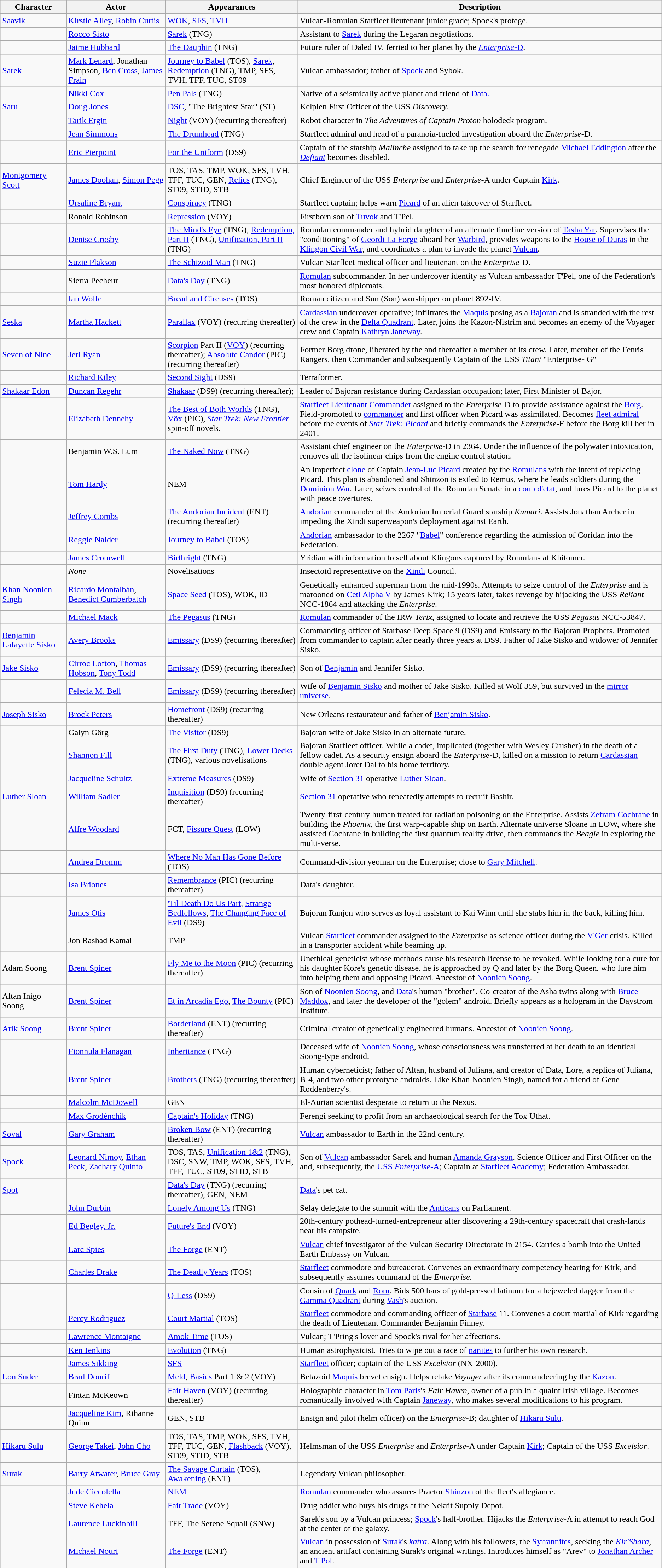<table class="wikitable">
<tr>
<th width="10%">Character</th>
<th width="15%">Actor</th>
<th width="20%">Appearances</th>
<th width="55%">Description</th>
</tr>
<tr>
<td><a href='#'>Saavik</a></td>
<td><a href='#'>Kirstie Alley</a>, <a href='#'>Robin Curtis</a></td>
<td><a href='#'>WOK</a>, <a href='#'>SFS</a>, <a href='#'>TVH</a></td>
<td>Vulcan-Romulan Starfleet lieutenant junior grade; Spock's protege.</td>
</tr>
<tr>
<td></td>
<td><a href='#'>Rocco Sisto</a></td>
<td><a href='#'>Sarek</a> (TNG)</td>
<td>Assistant to <a href='#'>Sarek</a> during the Legaran negotiations.</td>
</tr>
<tr>
<td></td>
<td><a href='#'>Jaime Hubbard</a></td>
<td><a href='#'>The Dauphin</a> (TNG)</td>
<td>Future ruler of Daled IV, ferried to her planet by the <a href='#'><em>Enterprise</em>-D</a>.</td>
</tr>
<tr>
<td><a href='#'>Sarek</a></td>
<td><a href='#'>Mark Lenard</a>, Jonathan Simpson, <a href='#'>Ben Cross</a>, <a href='#'>James Frain</a></td>
<td><a href='#'>Journey to Babel</a> (TOS), <a href='#'>Sarek</a>, <a href='#'>Redemption</a> (TNG), TMP, SFS, TVH, TFF, TUC, ST09</td>
<td>Vulcan ambassador; father of <a href='#'>Spock</a> and Sybok.</td>
</tr>
<tr>
<td></td>
<td><a href='#'>Nikki Cox</a></td>
<td><a href='#'>Pen Pals</a> (TNG)</td>
<td>Native of a seismically active planet and friend of <a href='#'>Data.</a></td>
</tr>
<tr>
<td><a href='#'>Saru</a></td>
<td><a href='#'>Doug Jones</a></td>
<td><a href='#'>DSC</a>, "The Brightest Star" (ST)</td>
<td>Kelpien First Officer of the USS <em>Discovery</em>.</td>
</tr>
<tr>
<td></td>
<td><a href='#'>Tarik Ergin</a></td>
<td><a href='#'>Night</a> (VOY) (recurring thereafter)</td>
<td>Robot character in <em>The Adventures of Captain Proton</em> holodeck program.</td>
</tr>
<tr>
<td></td>
<td><a href='#'>Jean Simmons</a></td>
<td><a href='#'>The Drumhead</a> (TNG)</td>
<td>Starfleet admiral and head of a paranoia-fueled investigation aboard the <em>Enterprise</em>-D.</td>
</tr>
<tr>
<td></td>
<td><a href='#'>Eric Pierpoint</a></td>
<td><a href='#'>For the Uniform</a> (DS9)</td>
<td>Captain of the starship <em>Malinche</em> assigned to take up the search for renegade <a href='#'>Michael Eddington</a> after the <em><a href='#'>Defiant</a></em> becomes disabled.</td>
</tr>
<tr>
<td><a href='#'>Montgomery Scott</a></td>
<td><a href='#'>James Doohan</a>, <a href='#'>Simon Pegg</a></td>
<td>TOS, TAS, TMP, WOK, SFS, TVH, TFF, TUC, GEN, <a href='#'>Relics</a> (TNG), ST09, STID, STB</td>
<td>Chief Engineer of the USS <em>Enterprise</em> and <em>Enterprise</em>-A under Captain <a href='#'>Kirk</a>.</td>
</tr>
<tr>
<td></td>
<td><a href='#'>Ursaline Bryant</a></td>
<td><a href='#'>Conspiracy</a> (TNG)</td>
<td>Starfleet captain; helps warn <a href='#'>Picard</a> of an alien takeover of Starfleet.</td>
</tr>
<tr>
<td></td>
<td>Ronald Robinson</td>
<td><a href='#'>Repression</a> (VOY)</td>
<td>Firstborn son of <a href='#'>Tuvok</a> and T'Pel.</td>
</tr>
<tr>
<td></td>
<td><a href='#'>Denise Crosby</a></td>
<td><a href='#'>The Mind's Eye</a> (TNG), <a href='#'>Redemption, Part II</a> (TNG), <a href='#'>Unification, Part II</a> (TNG)</td>
<td>Romulan commander and hybrid daughter of an alternate timeline version of <a href='#'>Tasha Yar</a>. Supervises the "conditioning" of <a href='#'>Geordi La Forge</a> aboard her <a href='#'>Warbird</a>, provides weapons to the <a href='#'>House of Duras</a> in the <a href='#'>Klingon Civil War</a>, and coordinates a plan to invade the planet <a href='#'>Vulcan</a>.</td>
</tr>
<tr>
<td></td>
<td><a href='#'>Suzie Plakson</a></td>
<td><a href='#'>The Schizoid Man</a> (TNG)</td>
<td>Vulcan Starfleet medical officer and lieutenant on the <em>Enterprise</em>-D.</td>
</tr>
<tr>
<td></td>
<td>Sierra Pecheur</td>
<td><a href='#'>Data's Day</a> (TNG)</td>
<td><a href='#'>Romulan</a> subcommander. In her undercover identity as Vulcan ambassador T'Pel, one of the Federation's most honored diplomats.</td>
</tr>
<tr>
<td></td>
<td><a href='#'>Ian Wolfe</a></td>
<td><a href='#'>Bread and Circuses</a> (TOS)</td>
<td>Roman citizen and Sun (Son) worshipper on planet 892-IV.</td>
</tr>
<tr>
<td><a href='#'>Seska</a></td>
<td><a href='#'>Martha Hackett</a></td>
<td><a href='#'>Parallax</a> (VOY) (recurring thereafter)</td>
<td><a href='#'>Cardassian</a> undercover operative; infiltrates the <a href='#'>Maquis</a> posing as a <a href='#'>Bajoran</a> and is stranded with the rest of the  crew in the <a href='#'>Delta Quadrant</a>. Later, joins the Kazon-Nistrim and becomes an enemy of the Voyager crew and Captain <a href='#'>Kathryn Janeway</a>.</td>
</tr>
<tr>
<td><a href='#'>Seven of Nine</a></td>
<td><a href='#'>Jeri Ryan</a></td>
<td><a href='#'>Scorpion</a> Part II (<a href='#'>VOY</a>) (recurring thereafter); <a href='#'>Absolute Candor</a> (PIC) (recurring thereafter)</td>
<td>Former Borg drone, liberated by the  and thereafter a member of its crew. Later, member of the Fenris Rangers, then Commander and subsequently Captain of the USS <em>Titan</em>/ "Enterprise- G"</td>
</tr>
<tr>
<td></td>
<td><a href='#'>Richard Kiley</a></td>
<td><a href='#'>Second Sight</a> (DS9)</td>
<td>Terraformer.</td>
</tr>
<tr>
<td><a href='#'>Shakaar Edon</a></td>
<td><a href='#'>Duncan Regehr</a></td>
<td><a href='#'>Shakaar</a> (DS9) (recurring thereafter);</td>
<td>Leader of Bajoran resistance during Cardassian occupation; later, First Minister of Bajor.</td>
</tr>
<tr>
<td></td>
<td><a href='#'>Elizabeth Dennehy</a></td>
<td><a href='#'>The Best of Both Worlds</a> (TNG), <a href='#'>Võx</a> (PIC), <em><a href='#'>Star Trek: New Frontier</a></em> spin-off novels.</td>
<td><a href='#'>Starfleet</a> <a href='#'>Lieutenant Commander</a> assigned to the <em>Enterprise</em>-D to provide assistance against the <a href='#'>Borg</a>. Field-promoted to <a href='#'>commander</a> and first officer when Picard was assimilated. Becomes <a href='#'>fleet admiral</a> before the events of <em><a href='#'>Star Trek: Picard</a></em> and briefly commands the <em>Enterprise</em>-F before the Borg kill her in 2401.</td>
</tr>
<tr>
<td></td>
<td>Benjamin W.S. Lum</td>
<td><a href='#'>The Naked Now</a> (TNG)</td>
<td>Assistant chief engineer on the <em>Enterprise</em>-D in 2364. Under the influence of the polywater intoxication, removes all the isolinear chips from the engine control station.</td>
</tr>
<tr>
<td></td>
<td><a href='#'>Tom Hardy</a></td>
<td>NEM</td>
<td>An imperfect <a href='#'>clone</a> of Captain <a href='#'>Jean-Luc Picard</a> created by the <a href='#'>Romulans</a> with the intent of replacing Picard. This plan is abandoned and Shinzon is exiled to Remus, where he leads soldiers during the <a href='#'>Dominion War</a>. Later, seizes control of the Romulan Senate in a <a href='#'>coup d'etat</a>, and lures Picard to the planet with peace overtures.</td>
</tr>
<tr>
<td></td>
<td><a href='#'>Jeffrey Combs</a></td>
<td><a href='#'>The Andorian Incident</a> (ENT) (recurring thereafter)</td>
<td><a href='#'>Andorian</a> commander of the Andorian Imperial Guard starship <em>Kumari</em>. Assists Jonathan Archer in impeding the Xindi superweapon's deployment against Earth.</td>
</tr>
<tr>
<td></td>
<td><a href='#'>Reggie Nalder</a></td>
<td><a href='#'>Journey to Babel</a> (TOS)</td>
<td><a href='#'>Andorian</a> ambassador to the 2267 "<a href='#'>Babel</a>" conference regarding the admission of Coridan into the Federation.</td>
</tr>
<tr>
<td></td>
<td><a href='#'>James Cromwell</a></td>
<td><a href='#'>Birthright</a> (TNG)</td>
<td>Yridian with information to sell about Klingons captured by Romulans at Khitomer.</td>
</tr>
<tr>
<td></td>
<td><em>None</em></td>
<td>Novelisations</td>
<td>Insectoid representative on the <a href='#'>Xindi</a> Council.</td>
</tr>
<tr>
<td><a href='#'>Khan Noonien Singh</a></td>
<td><a href='#'>Ricardo Montalbán</a>, <a href='#'>Benedict Cumberbatch</a></td>
<td><a href='#'>Space Seed</a> (TOS), WOK, ID</td>
<td>Genetically enhanced superman from the mid-1990s. Attempts to seize control of the <em>Enterprise</em> and is marooned on <a href='#'>Ceti Alpha V</a> by James Kirk; 15 years later, takes revenge by hijacking the USS <em>Reliant</em> NCC-1864 and attacking the <em>Enterprise.</em></td>
</tr>
<tr>
<td></td>
<td><a href='#'>Michael Mack</a></td>
<td><a href='#'>The Pegasus</a> (TNG)</td>
<td><a href='#'>Romulan</a> commander of the IRW <em>Terix</em>, assigned to locate and retrieve the USS <em>Pegasus</em> NCC-53847.</td>
</tr>
<tr>
<td><a href='#'>Benjamin Lafayette Sisko</a></td>
<td><a href='#'>Avery Brooks</a></td>
<td><a href='#'>Emissary</a> (DS9) (recurring thereafter)</td>
<td>Commanding officer of Starbase Deep Space 9 (DS9) and Emissary to the Bajoran Prophets. Promoted from commander to captain after nearly three years at DS9. Father of Jake Sisko and widower of Jennifer Sisko.</td>
</tr>
<tr>
<td><a href='#'>Jake Sisko</a></td>
<td><a href='#'>Cirroc Lofton</a>, <a href='#'>Thomas Hobson</a>, <a href='#'>Tony Todd</a></td>
<td><a href='#'>Emissary</a> (DS9) (recurring thereafter)</td>
<td>Son of <a href='#'>Benjamin</a> and Jennifer Sisko.</td>
</tr>
<tr>
<td></td>
<td><a href='#'>Felecia M. Bell</a></td>
<td><a href='#'>Emissary</a> (DS9) (recurring thereafter)</td>
<td>Wife of <a href='#'>Benjamin Sisko</a> and mother of Jake Sisko. Killed at Wolf 359, but survived in the <a href='#'>mirror universe</a>.</td>
</tr>
<tr>
<td><a href='#'>Joseph Sisko</a></td>
<td><a href='#'>Brock Peters</a></td>
<td><a href='#'>Homefront</a> (DS9) (recurring thereafter)</td>
<td>New Orleans restaurateur and father of <a href='#'>Benjamin Sisko</a>.</td>
</tr>
<tr>
<td></td>
<td>Galyn Görg</td>
<td><a href='#'>The Visitor</a> (DS9)</td>
<td>Bajoran wife of Jake Sisko in an alternate future.</td>
</tr>
<tr>
<td></td>
<td><a href='#'>Shannon Fill</a></td>
<td><a href='#'>The First Duty</a> (TNG), <a href='#'>Lower Decks</a> (TNG), various novelisations</td>
<td>Bajoran Starfleet officer. While a cadet, implicated (together with Wesley Crusher) in the death of a fellow cadet. As a security ensign aboard the <em>Enterprise</em>-D, killed on a mission to return <a href='#'>Cardassian</a> double agent Joret Dal to his home territory.</td>
</tr>
<tr>
<td></td>
<td><a href='#'>Jacqueline Schultz</a></td>
<td><a href='#'>Extreme Measures</a> (DS9)</td>
<td>Wife of <a href='#'>Section 31</a> operative <a href='#'>Luther Sloan</a>.</td>
</tr>
<tr>
<td><a href='#'>Luther Sloan</a></td>
<td><a href='#'>William Sadler</a></td>
<td><a href='#'>Inquisition</a> (DS9) (recurring thereafter)</td>
<td><a href='#'>Section 31</a> operative who repeatedly attempts to recruit Bashir.</td>
</tr>
<tr>
<td></td>
<td><a href='#'>Alfre Woodard</a></td>
<td>FCT, <a href='#'>Fissure Quest</a> (LOW)</td>
<td>Twenty-first-century human treated for radiation poisoning on the Enterprise. Assists <a href='#'>Zefram Cochrane</a> in building the <em>Phoenix</em>, the first warp-capable ship on Earth. Alternate universe Sloane in LOW, where she assisted Cochrane in building the first quantum reality drive, then commands the <em>Beagle</em> in exploring the multi-verse.</td>
</tr>
<tr>
<td></td>
<td><a href='#'>Andrea Dromm</a></td>
<td><a href='#'>Where No Man Has Gone Before</a> (TOS)</td>
<td>Command-division yeoman on the Enterprise; close to <a href='#'>Gary Mitchell</a>.</td>
</tr>
<tr>
<td></td>
<td><a href='#'>Isa Briones</a></td>
<td><a href='#'>Remembrance</a> (PIC) (recurring thereafter)</td>
<td>Data's daughter.</td>
</tr>
<tr>
<td></td>
<td><a href='#'>James Otis</a></td>
<td><a href='#'>'Til Death Do Us Part</a>, <a href='#'>Strange Bedfellows</a>, <a href='#'>The Changing Face of Evil</a> (DS9)</td>
<td>Bajoran Ranjen who serves as loyal assistant to Kai Winn until she stabs him in the back, killing him.</td>
</tr>
<tr>
<td></td>
<td>Jon Rashad Kamal</td>
<td>TMP</td>
<td>Vulcan <a href='#'>Starfleet</a> commander assigned to the <em>Enterprise</em> as science officer during the <a href='#'>V'Ger</a> crisis. Killed in a transporter accident while beaming up.</td>
</tr>
<tr>
<td>Adam Soong</td>
<td><a href='#'>Brent Spiner</a></td>
<td><a href='#'>Fly Me to the Moon</a> (PIC) (recurring thereafter)</td>
<td>Unethical geneticist whose methods cause his research license to be revoked. While looking for a cure for his daughter Kore's genetic disease, he is approached by Q and later by the Borg Queen, who lure him into helping them and opposing Picard. Ancestor of <a href='#'>Noonien Soong</a>.</td>
</tr>
<tr>
<td>Altan Inigo Soong</td>
<td><a href='#'>Brent Spiner</a></td>
<td><a href='#'>Et in Arcadia Ego</a>, <a href='#'>The Bounty</a> (PIC)</td>
<td>Son of <a href='#'>Noonien Soong</a>, and <a href='#'>Data</a>'s human "brother". Co-creator of the Asha twins along with <a href='#'>Bruce Maddox</a>, and later the developer of the "golem" android. Briefly appears as a hologram in the Daystrom Institute.</td>
</tr>
<tr>
<td><a href='#'>Arik Soong</a></td>
<td><a href='#'>Brent Spiner</a></td>
<td><a href='#'>Borderland</a> (ENT) (recurring thereafter)</td>
<td>Criminal creator of genetically engineered humans. Ancestor of <a href='#'>Noonien Soong</a>.</td>
</tr>
<tr>
<td></td>
<td><a href='#'>Fionnula Flanagan</a></td>
<td><a href='#'>Inheritance</a> (TNG)</td>
<td>Deceased wife of <a href='#'>Noonien Soong</a>, whose consciousness was transferred at her death to an identical Soong-type android.</td>
</tr>
<tr>
<td></td>
<td><a href='#'>Brent Spiner</a></td>
<td><a href='#'>Brothers</a> (TNG) (recurring thereafter)</td>
<td>Human cyberneticist; father of Altan, husband of Juliana, and creator of Data, Lore, a replica of Juliana, B-4, and two other prototype androids. Like Khan Noonien Singh, named for a friend of Gene Roddenberry's.</td>
</tr>
<tr>
<td></td>
<td><a href='#'>Malcolm McDowell</a></td>
<td>GEN</td>
<td>El-Aurian scientist desperate to return to the Nexus.</td>
</tr>
<tr>
<td></td>
<td><a href='#'>Max Grodénchik</a></td>
<td><a href='#'>Captain's Holiday</a> (TNG)</td>
<td>Ferengi seeking to profit from an archaeological search for the Tox Uthat.</td>
</tr>
<tr>
<td><a href='#'>Soval</a></td>
<td><a href='#'>Gary Graham</a></td>
<td><a href='#'>Broken Bow</a> (ENT) (recurring thereafter)</td>
<td><a href='#'>Vulcan</a> ambassador to Earth in the 22nd century.</td>
</tr>
<tr>
<td><a href='#'>Spock</a></td>
<td><a href='#'>Leonard Nimoy</a>, <a href='#'>Ethan Peck</a>, <a href='#'>Zachary Quinto</a></td>
<td>TOS, TAS, <a href='#'>Unification 1&2</a> (TNG), DSC, SNW, TMP, WOK, SFS, TVH, TFF, TUC, ST09, STID, STB</td>
<td>Son of <a href='#'>Vulcan</a> ambassador Sarek and human <a href='#'>Amanda Grayson</a>. Science Officer and First Officer on the  and, subsequently, the <a href='#'>USS <em>Enterprise</em>-A</a>; Captain at <a href='#'>Starfleet Academy</a>; Federation Ambassador.</td>
</tr>
<tr>
<td><a href='#'>Spot</a></td>
<td></td>
<td><a href='#'>Data's Day</a> (TNG) (recurring thereafter), GEN, NEM</td>
<td><a href='#'>Data</a>'s pet cat.</td>
</tr>
<tr>
<td></td>
<td><a href='#'>John Durbin</a></td>
<td><a href='#'>Lonely Among Us</a> (TNG)</td>
<td>Selay delegate to the summit with the <a href='#'>Anticans</a> on Parliament.</td>
</tr>
<tr>
<td></td>
<td><a href='#'>Ed Begley, Jr.</a></td>
<td><a href='#'>Future's End</a> (VOY)</td>
<td>20th-century pothead-turned-entrepreneur after discovering a 29th-century spacecraft that crash-lands near his campsite.</td>
</tr>
<tr>
<td></td>
<td><a href='#'>Larc Spies</a></td>
<td><a href='#'>The Forge</a> (ENT)</td>
<td><a href='#'>Vulcan</a> chief investigator of the Vulcan Security Directorate in 2154. Carries a bomb into the United Earth Embassy on Vulcan.</td>
</tr>
<tr>
<td></td>
<td><a href='#'>Charles Drake</a></td>
<td><a href='#'>The Deadly Years</a> (TOS)</td>
<td><a href='#'>Starfleet</a> commodore and bureaucrat. Convenes an extraordinary competency hearing for Kirk, and subsequently assumes command of the <em>Enterprise.</em></td>
</tr>
<tr>
<td></td>
<td></td>
<td><a href='#'>Q-Less</a> (DS9)</td>
<td>Cousin of <a href='#'>Quark</a> and <a href='#'>Rom</a>. Bids 500 bars of gold-pressed latinum for a bejeweled dagger from the <a href='#'>Gamma Quadrant</a> during <a href='#'>Vash</a>'s auction.</td>
</tr>
<tr>
<td></td>
<td><a href='#'>Percy Rodriguez</a></td>
<td><a href='#'>Court Martial</a> (TOS)</td>
<td><a href='#'>Starfleet</a> commodore and commanding officer of <a href='#'>Starbase</a> 11. Convenes a court-martial of Kirk regarding the death of Lieutenant Commander Benjamin Finney.</td>
</tr>
<tr>
<td></td>
<td><a href='#'>Lawrence Montaigne</a></td>
<td><a href='#'>Amok Time</a> (TOS)</td>
<td>Vulcan; T'Pring's lover and Spock's rival for her affections.</td>
</tr>
<tr>
<td></td>
<td><a href='#'>Ken Jenkins</a></td>
<td><a href='#'>Evolution</a> (TNG)</td>
<td>Human astrophysicist. Tries to wipe out a race of <a href='#'>nanites</a> to further his own research.</td>
</tr>
<tr>
<td></td>
<td><a href='#'>James Sikking</a></td>
<td><a href='#'>SFS</a></td>
<td><a href='#'>Starfleet</a> officer; captain of the USS <em>Excelsior</em> (NX-2000).</td>
</tr>
<tr>
<td><a href='#'>Lon Suder</a></td>
<td><a href='#'>Brad Dourif</a></td>
<td><a href='#'>Meld</a>, <a href='#'>Basics</a> Part 1 & 2 (VOY)</td>
<td>Betazoid <a href='#'>Maquis</a> brevet ensign. Helps retake <em>Voyager</em> after its commandeering by the <a href='#'>Kazon</a>.</td>
</tr>
<tr>
<td></td>
<td>Fintan McKeown</td>
<td><a href='#'>Fair Haven</a> (VOY) (recurring thereafter)</td>
<td>Holographic character in <a href='#'>Tom Paris</a>'s <em>Fair Haven</em>, owner of a pub in a quaint Irish village. Becomes romantically involved with Captain <a href='#'>Janeway</a>, who makes several modifications to his program.</td>
</tr>
<tr>
<td></td>
<td><a href='#'>Jacqueline Kim</a>, Rihanne Quinn</td>
<td>GEN, STB</td>
<td>Ensign and pilot (helm officer) on the <em>Enterprise</em>-B; daughter of <a href='#'>Hikaru Sulu</a>.</td>
</tr>
<tr>
<td><a href='#'>Hikaru Sulu</a></td>
<td><a href='#'>George Takei</a>, <a href='#'>John Cho</a></td>
<td>TOS, TAS, TMP, WOK, SFS, TVH, TFF, TUC, GEN, <a href='#'>Flashback</a> (VOY), ST09, STID, STB</td>
<td>Helmsman of the USS <em>Enterprise</em> and <em>Enterprise</em>-A under Captain <a href='#'>Kirk</a>; Captain of the USS <em>Excelsior</em>.</td>
</tr>
<tr>
<td><a href='#'>Surak</a></td>
<td><a href='#'>Barry Atwater</a>, <a href='#'>Bruce Gray</a></td>
<td><a href='#'>The Savage Curtain</a> (TOS), <a href='#'>Awakening</a> (ENT)</td>
<td>Legendary Vulcan philosopher.</td>
</tr>
<tr>
<td></td>
<td><a href='#'>Jude Ciccolella</a></td>
<td><a href='#'>NEM</a></td>
<td><a href='#'>Romulan</a> commander who assures Praetor <a href='#'>Shinzon</a> of the fleet's allegiance.</td>
</tr>
<tr>
<td></td>
<td><a href='#'>Steve Kehela</a></td>
<td><a href='#'>Fair Trade</a> (VOY)</td>
<td>Drug addict who buys his drugs at the Nekrit Supply Depot.</td>
</tr>
<tr>
<td></td>
<td><a href='#'>Laurence Luckinbill</a></td>
<td>TFF, The Serene Squall (SNW)</td>
<td>Sarek's son by a Vulcan princess; <a href='#'>Spock</a>'s half-brother. Hijacks the <em>Enterprise</em>-A in attempt to reach God at the center of the galaxy.</td>
</tr>
<tr>
<td></td>
<td><a href='#'>Michael Nouri</a></td>
<td><a href='#'>The Forge</a> (ENT)</td>
<td><a href='#'>Vulcan</a> in possession of <a href='#'>Surak</a>'s <em><a href='#'>katra</a></em>. Along with his followers, the <a href='#'>Syrrannites</a>, seeking the <em><a href='#'>Kir'Shara</a></em>, an ancient artifact containing Surak's original writings. Introduces himself as "Arev" to <a href='#'>Jonathan Archer</a> and <a href='#'>T'Pol</a>.</td>
</tr>
</table>
